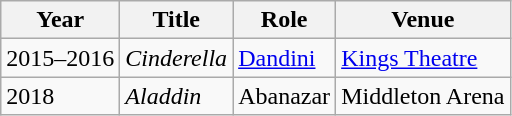<table class="wikitable">
<tr>
<th>Year</th>
<th>Title</th>
<th>Role</th>
<th>Venue</th>
</tr>
<tr>
<td>2015–2016</td>
<td><em>Cinderella</em></td>
<td><a href='#'>Dandini</a></td>
<td><a href='#'>Kings Theatre</a></td>
</tr>
<tr>
<td>2018</td>
<td><em>Aladdin</em></td>
<td>Abanazar</td>
<td>Middleton Arena</td>
</tr>
</table>
